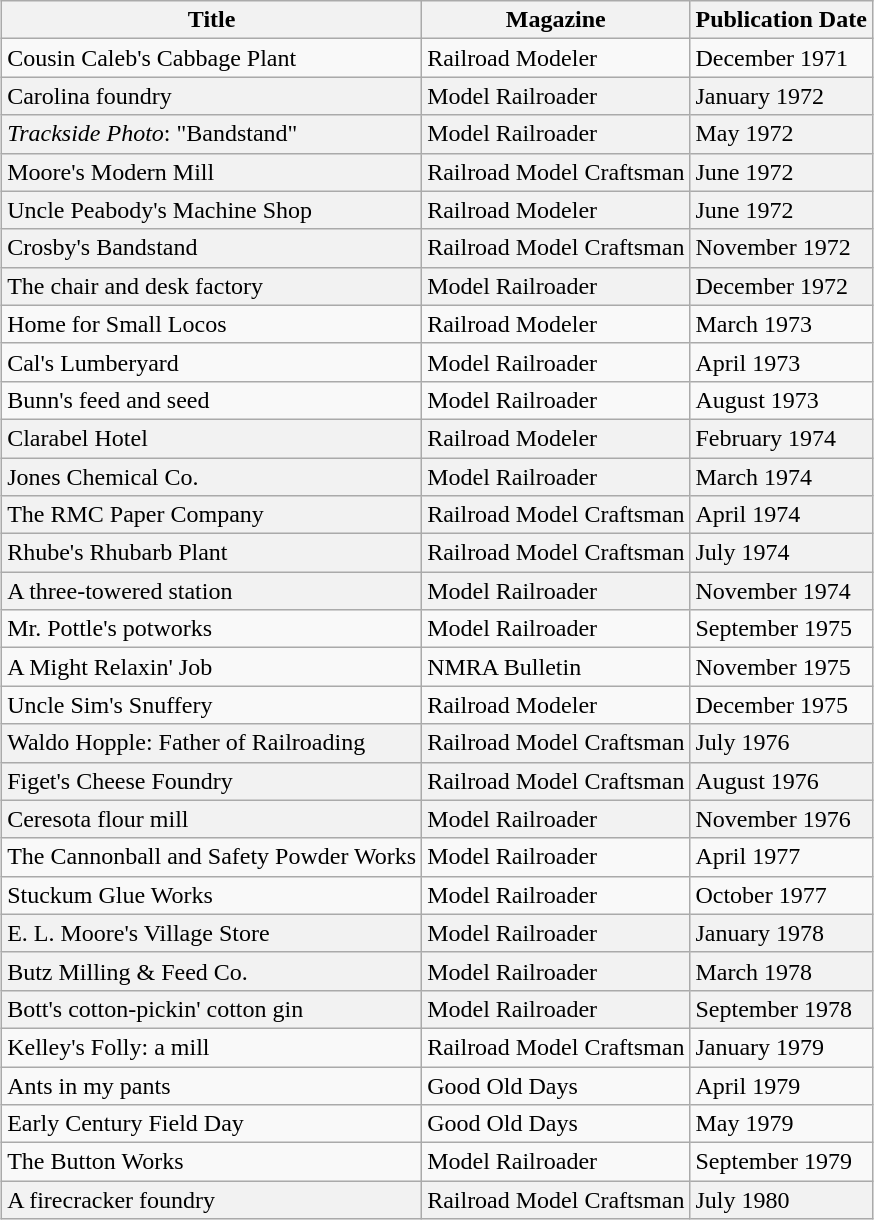<table class="wikitable" style="margin-left: auto; margin-right: auto; border: none;">
<tr>
<th>Title</th>
<th>Magazine</th>
<th>Publication Date</th>
</tr>
<tr>
<td>Cousin Caleb's Cabbage Plant</td>
<td>Railroad Modeler</td>
<td>December 1971</td>
</tr>
<tr>
<td style="background: #f2f2f2;">Carolina foundry</td>
<td style="background: #f2f2f2;">Model Railroader</td>
<td style="background: #f2f2f2;">January 1972</td>
</tr>
<tr>
<td style="background: #f2f2f2;"><em>Trackside Photo</em>: "Bandstand"</td>
<td style="background: #f2f2f2;">Model Railroader</td>
<td style="background: #f2f2f2;">May 1972</td>
</tr>
<tr>
<td style="background: #f2f2f2;">Moore's Modern Mill</td>
<td style="background: #f2f2f2;">Railroad Model Craftsman</td>
<td style="background: #f2f2f2;">June 1972</td>
</tr>
<tr>
<td style="background: #f2f2f2;">Uncle Peabody's Machine Shop</td>
<td style="background: #f2f2f2;">Railroad Modeler</td>
<td style="background: #f2f2f2;">June 1972</td>
</tr>
<tr>
<td style="background: #f2f2f2;">Crosby's Bandstand</td>
<td style="background: #f2f2f2;">Railroad Model Craftsman</td>
<td style="background: #f2f2f2;">November 1972</td>
</tr>
<tr>
<td style="background: #f2f2f2;">The chair and desk factory</td>
<td style="background: #f2f2f2;">Model Railroader</td>
<td style="background: #f2f2f2;">December 1972</td>
</tr>
<tr>
<td>Home for Small Locos</td>
<td>Railroad Modeler</td>
<td>March 1973</td>
</tr>
<tr>
<td>Cal's Lumberyard</td>
<td>Model Railroader</td>
<td>April 1973</td>
</tr>
<tr>
<td>Bunn's feed and seed</td>
<td>Model Railroader</td>
<td>August 1973</td>
</tr>
<tr>
<td style="background: #f2f2f2;">Clarabel Hotel</td>
<td style="background: #f2f2f2;">Railroad Modeler</td>
<td style="background: #f2f2f2;">February 1974</td>
</tr>
<tr>
<td style="background: #f2f2f2;">Jones Chemical Co.</td>
<td style="background: #f2f2f2;">Model Railroader</td>
<td style="background: #f2f2f2;">March 1974</td>
</tr>
<tr>
<td style="background: #f2f2f2;">The RMC Paper Company</td>
<td style="background: #f2f2f2;">Railroad Model Craftsman</td>
<td style="background: #f2f2f2;">April 1974</td>
</tr>
<tr>
<td style="background: #f2f2f2;">Rhube's Rhubarb Plant</td>
<td style="background: #f2f2f2;">Railroad Model Craftsman</td>
<td style="background: #f2f2f2;">July 1974</td>
</tr>
<tr>
<td style="background: #f2f2f2;">A three-towered station</td>
<td style="background: #f2f2f2;">Model Railroader</td>
<td style="background: #f2f2f2;">November 1974</td>
</tr>
<tr>
<td>Mr. Pottle's potworks</td>
<td>Model Railroader</td>
<td>September 1975</td>
</tr>
<tr>
<td>A Might Relaxin' Job</td>
<td>NMRA Bulletin</td>
<td>November 1975</td>
</tr>
<tr>
<td>Uncle Sim's Snuffery</td>
<td>Railroad Modeler</td>
<td>December 1975</td>
</tr>
<tr>
<td style="background: #f2f2f2;">Waldo Hopple: Father of Railroading</td>
<td style="background: #f2f2f2;">Railroad Model Craftsman</td>
<td style="background: #f2f2f2;">July 1976</td>
</tr>
<tr>
<td style="background: #f2f2f2;">Figet's Cheese Foundry</td>
<td style="background: #f2f2f2;">Railroad Model Craftsman</td>
<td style="background: #f2f2f2;">August 1976</td>
</tr>
<tr>
<td style="background: #f2f2f2;">Ceresota flour mill</td>
<td style="background: #f2f2f2;">Model Railroader</td>
<td style="background: #f2f2f2;">November 1976</td>
</tr>
<tr>
<td>The Cannonball and Safety Powder Works</td>
<td>Model Railroader</td>
<td>April 1977</td>
</tr>
<tr>
<td>Stuckum Glue Works</td>
<td>Model Railroader</td>
<td>October 1977</td>
</tr>
<tr>
<td style="background: #f2f2f2;">E. L. Moore's Village Store</td>
<td style="background: #f2f2f2;">Model Railroader</td>
<td style="background: #f2f2f2;">January 1978</td>
</tr>
<tr>
<td style="background: #f2f2f2;">Butz Milling & Feed Co.</td>
<td style="background: #f2f2f2;">Model Railroader</td>
<td style="background: #f2f2f2;">March 1978</td>
</tr>
<tr>
<td style="background: #f2f2f2;">Bott's cotton-pickin' cotton gin</td>
<td style="background: #f2f2f2;">Model Railroader</td>
<td style="background: #f2f2f2;">September 1978</td>
</tr>
<tr>
<td>Kelley's Folly: a mill</td>
<td>Railroad Model Craftsman</td>
<td>January 1979</td>
</tr>
<tr>
<td>Ants in my pants</td>
<td>Good Old Days</td>
<td>April 1979</td>
</tr>
<tr>
<td>Early Century Field Day</td>
<td>Good Old Days</td>
<td>May 1979</td>
</tr>
<tr>
<td>The Button Works</td>
<td>Model Railroader</td>
<td>September 1979</td>
</tr>
<tr>
<td style="background: #f2f2f2;">A firecracker foundry</td>
<td style="background: #f2f2f2;">Railroad Model Craftsman</td>
<td style="background: #f2f2f2;">July 1980</td>
</tr>
</table>
